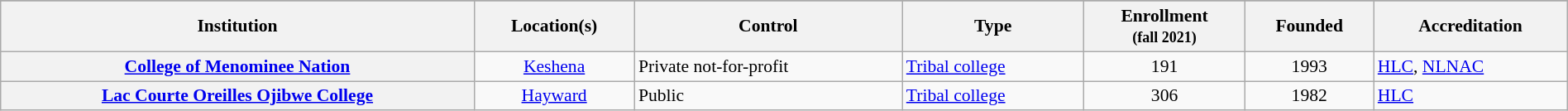<table class="wikitable sortable plainrowheaders" style="text-align:left; width:100%; font-size:90%">
<tr>
</tr>
<tr>
<th scope="col">Institution</th>
<th scope="col">Location(s)</th>
<th scope="col">Control</th>
<th scope="col">Type</th>
<th scope="col">Enrollment<br><small>(fall 2021)</small></th>
<th scope="col">Founded</th>
<th scope="col">Accreditation</th>
</tr>
<tr>
<th scope="row"><a href='#'>College of Menominee Nation</a></th>
<td align="center"><a href='#'>Keshena</a></td>
<td>Private not-for-profit</td>
<td><a href='#'>Tribal college</a></td>
<td align="center">191</td>
<td align="center">1993</td>
<td><a href='#'>HLC</a>, <a href='#'>NLNAC</a></td>
</tr>
<tr>
<th scope="row"><a href='#'>Lac Courte Oreilles Ojibwe College</a></th>
<td align="center"><a href='#'>Hayward</a></td>
<td>Public</td>
<td><a href='#'>Tribal college</a></td>
<td align="center">306</td>
<td align="center">1982</td>
<td><a href='#'>HLC</a></td>
</tr>
</table>
